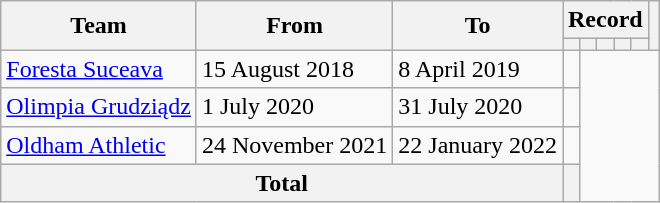<table class=wikitable style=text-align:center>
<tr>
<th rowspan=2>Team</th>
<th rowspan=2>From</th>
<th rowspan=2>To</th>
<th colspan=5>Record</th>
<th rowspan=2></th>
</tr>
<tr>
<th></th>
<th></th>
<th></th>
<th></th>
<th></th>
</tr>
<tr>
<td align=left><a href='#'>Foresta Suceava</a></td>
<td align=left>15 August 2018</td>
<td align=left>8 April 2019<br></td>
<td></td>
</tr>
<tr>
<td align=left><a href='#'>Olimpia Grudziądz</a></td>
<td align=left>1 July 2020</td>
<td align=left>31 July 2020<br></td>
<td></td>
</tr>
<tr>
<td align=left><a href='#'>Oldham Athletic</a></td>
<td align=left>24 November 2021</td>
<td align=left>22 January 2022<br></td>
<td></td>
</tr>
<tr>
<th colspan=3>Total<br></th>
<th></th>
</tr>
</table>
